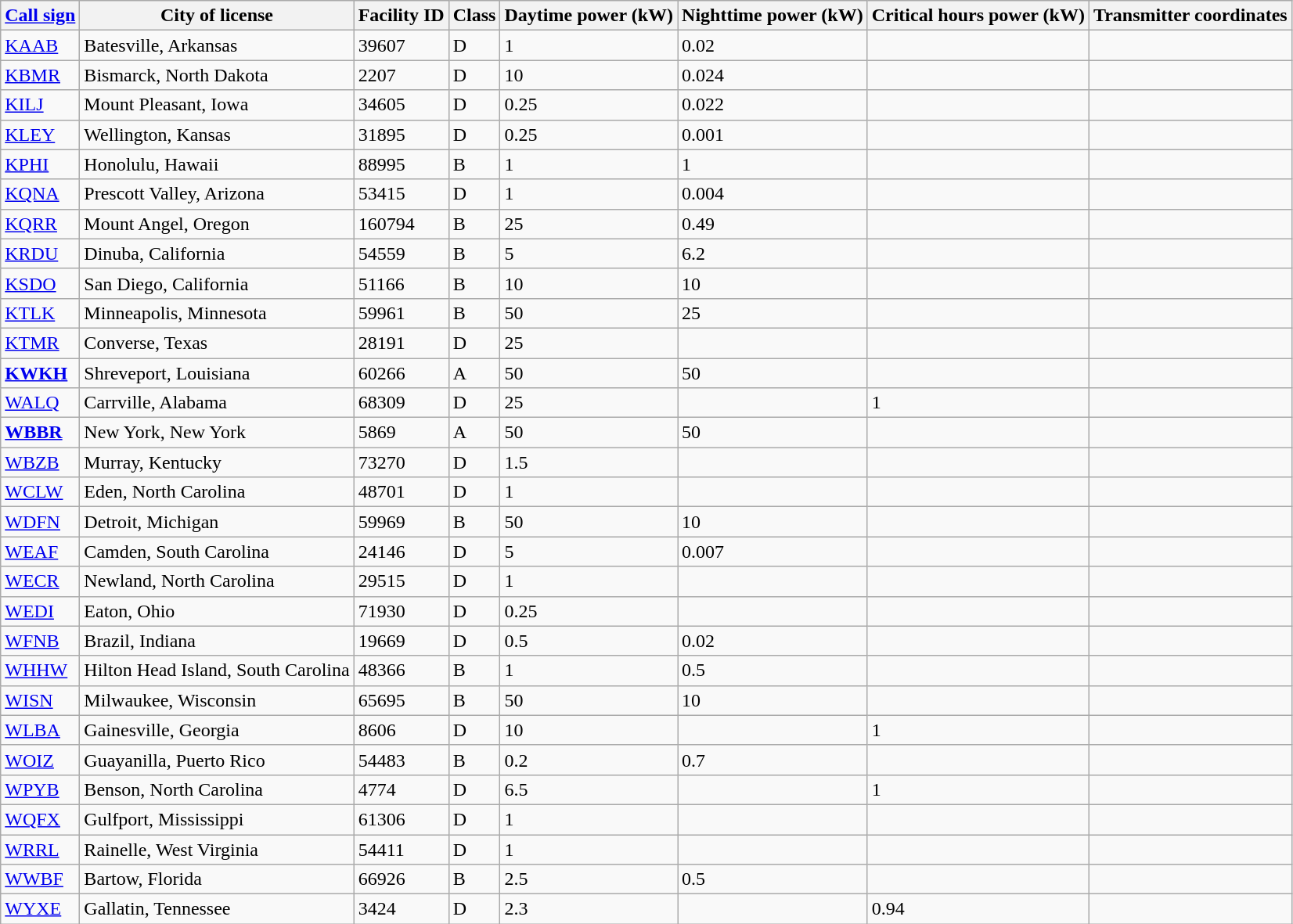<table class="wikitable sortable">
<tr>
<th><a href='#'>Call sign</a></th>
<th>City of license</th>
<th>Facility ID</th>
<th>Class</th>
<th>Daytime power (kW)</th>
<th>Nighttime power (kW)</th>
<th>Critical hours power (kW)</th>
<th>Transmitter coordinates</th>
</tr>
<tr>
<td><a href='#'>KAAB</a></td>
<td>Batesville, Arkansas</td>
<td>39607</td>
<td>D</td>
<td>1</td>
<td>0.02</td>
<td></td>
<td></td>
</tr>
<tr>
<td><a href='#'>KBMR</a></td>
<td>Bismarck, North Dakota</td>
<td>2207</td>
<td>D</td>
<td>10</td>
<td>0.024</td>
<td></td>
<td></td>
</tr>
<tr>
<td><a href='#'>KILJ</a></td>
<td>Mount Pleasant, Iowa</td>
<td>34605</td>
<td>D</td>
<td>0.25</td>
<td>0.022</td>
<td></td>
<td></td>
</tr>
<tr>
<td><a href='#'>KLEY</a></td>
<td>Wellington, Kansas</td>
<td>31895</td>
<td>D</td>
<td>0.25</td>
<td>0.001</td>
<td></td>
<td></td>
</tr>
<tr>
<td><a href='#'>KPHI</a></td>
<td>Honolulu, Hawaii</td>
<td>88995</td>
<td>B</td>
<td>1</td>
<td>1</td>
<td></td>
<td></td>
</tr>
<tr>
<td><a href='#'>KQNA</a></td>
<td>Prescott Valley, Arizona</td>
<td>53415</td>
<td>D</td>
<td>1</td>
<td>0.004</td>
<td></td>
<td></td>
</tr>
<tr>
<td><a href='#'>KQRR</a></td>
<td>Mount Angel, Oregon</td>
<td>160794</td>
<td>B</td>
<td>25</td>
<td>0.49</td>
<td></td>
<td></td>
</tr>
<tr>
<td><a href='#'>KRDU</a></td>
<td>Dinuba, California</td>
<td>54559</td>
<td>B</td>
<td>5</td>
<td>6.2</td>
<td></td>
<td></td>
</tr>
<tr>
<td><a href='#'>KSDO</a></td>
<td>San Diego, California</td>
<td>51166</td>
<td>B</td>
<td>10</td>
<td>10</td>
<td></td>
<td></td>
</tr>
<tr>
<td><a href='#'>KTLK</a></td>
<td>Minneapolis, Minnesota</td>
<td>59961</td>
<td>B</td>
<td>50</td>
<td>25</td>
<td></td>
<td></td>
</tr>
<tr>
<td><a href='#'>KTMR</a></td>
<td>Converse, Texas</td>
<td>28191</td>
<td>D</td>
<td>25</td>
<td></td>
<td></td>
<td></td>
</tr>
<tr>
<td><strong><a href='#'>KWKH</a></strong></td>
<td>Shreveport, Louisiana</td>
<td>60266</td>
<td>A</td>
<td>50</td>
<td>50</td>
<td></td>
<td></td>
</tr>
<tr>
<td><a href='#'>WALQ</a></td>
<td>Carrville, Alabama</td>
<td>68309</td>
<td>D</td>
<td>25</td>
<td></td>
<td>1</td>
<td></td>
</tr>
<tr>
<td><strong><a href='#'>WBBR</a></strong></td>
<td>New York, New York</td>
<td>5869</td>
<td>A</td>
<td>50</td>
<td>50</td>
<td></td>
<td></td>
</tr>
<tr>
<td><a href='#'>WBZB</a></td>
<td>Murray, Kentucky</td>
<td>73270</td>
<td>D</td>
<td>1.5</td>
<td></td>
<td></td>
<td></td>
</tr>
<tr>
<td><a href='#'>WCLW</a></td>
<td>Eden, North Carolina</td>
<td>48701</td>
<td>D</td>
<td>1</td>
<td></td>
<td></td>
<td></td>
</tr>
<tr>
<td><a href='#'>WDFN</a></td>
<td>Detroit, Michigan</td>
<td>59969</td>
<td>B</td>
<td>50</td>
<td>10</td>
<td></td>
<td></td>
</tr>
<tr>
<td><a href='#'>WEAF</a></td>
<td>Camden, South Carolina</td>
<td>24146</td>
<td>D</td>
<td>5</td>
<td>0.007</td>
<td></td>
<td></td>
</tr>
<tr>
<td><a href='#'>WECR</a></td>
<td>Newland, North Carolina</td>
<td>29515</td>
<td>D</td>
<td>1</td>
<td></td>
<td></td>
<td></td>
</tr>
<tr>
<td><a href='#'>WEDI</a></td>
<td>Eaton, Ohio</td>
<td>71930</td>
<td>D</td>
<td>0.25</td>
<td></td>
<td></td>
<td></td>
</tr>
<tr>
<td><a href='#'>WFNB</a></td>
<td>Brazil, Indiana</td>
<td>19669</td>
<td>D</td>
<td>0.5</td>
<td>0.02</td>
<td></td>
<td></td>
</tr>
<tr>
<td><a href='#'>WHHW</a></td>
<td>Hilton Head Island, South Carolina</td>
<td>48366</td>
<td>B</td>
<td>1</td>
<td>0.5</td>
<td></td>
<td></td>
</tr>
<tr>
<td><a href='#'>WISN</a></td>
<td>Milwaukee, Wisconsin</td>
<td>65695</td>
<td>B</td>
<td>50</td>
<td>10</td>
<td></td>
<td></td>
</tr>
<tr>
<td><a href='#'>WLBA</a></td>
<td>Gainesville, Georgia</td>
<td>8606</td>
<td>D</td>
<td>10</td>
<td></td>
<td>1</td>
<td></td>
</tr>
<tr>
<td><a href='#'>WOIZ</a></td>
<td>Guayanilla, Puerto Rico</td>
<td>54483</td>
<td>B</td>
<td>0.2</td>
<td>0.7</td>
<td></td>
<td></td>
</tr>
<tr>
<td><a href='#'>WPYB</a></td>
<td>Benson, North Carolina</td>
<td>4774</td>
<td>D</td>
<td>6.5</td>
<td></td>
<td>1</td>
<td></td>
</tr>
<tr>
<td><a href='#'>WQFX</a></td>
<td>Gulfport, Mississippi</td>
<td>61306</td>
<td>D</td>
<td>1</td>
<td></td>
<td></td>
<td></td>
</tr>
<tr>
<td><a href='#'>WRRL</a></td>
<td>Rainelle, West Virginia</td>
<td>54411</td>
<td>D</td>
<td>1</td>
<td></td>
<td></td>
<td></td>
</tr>
<tr>
<td><a href='#'>WWBF</a></td>
<td>Bartow, Florida</td>
<td>66926</td>
<td>B</td>
<td>2.5</td>
<td>0.5</td>
<td></td>
<td></td>
</tr>
<tr>
<td><a href='#'>WYXE</a></td>
<td>Gallatin, Tennessee</td>
<td>3424</td>
<td>D</td>
<td>2.3</td>
<td></td>
<td>0.94</td>
<td></td>
</tr>
</table>
